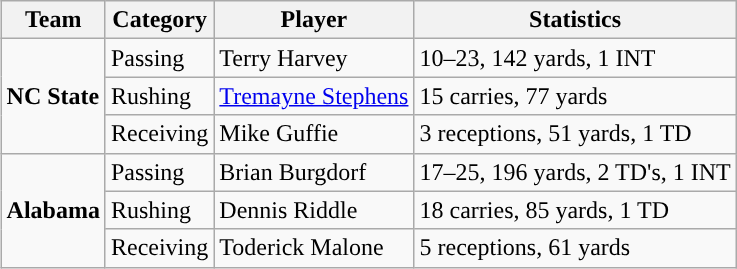<table class="wikitable" style="float: right;">
<tr>
<th>Team</th>
<th>Category</th>
<th>Player</th>
<th>Statistics</th>
</tr>
<tr>
<td rowspan=3><strong>NC State</strong></td>
<td>Passing</td>
<td>Terry Harvey</td>
<td>10–23, 142 yards, 1 INT</td>
</tr>
<tr>
<td>Rushing</td>
<td><a href='#'>Tremayne Stephens</a></td>
<td>15 carries, 77 yards</td>
</tr>
<tr>
<td>Receiving</td>
<td>Mike Guffie</td>
<td>3 receptions, 51 yards, 1 TD</td>
</tr>
<tr>
<td rowspan=3><strong>Alabama</strong></td>
<td>Passing</td>
<td>Brian Burgdorf</td>
<td>17–25, 196 yards, 2 TD's, 1 INT</td>
</tr>
<tr>
<td>Rushing</td>
<td>Dennis Riddle</td>
<td>18 carries, 85 yards, 1 TD</td>
</tr>
<tr>
<td>Receiving</td>
<td>Toderick Malone</td>
<td>5 receptions, 61 yards</td>
</tr>
</table>
